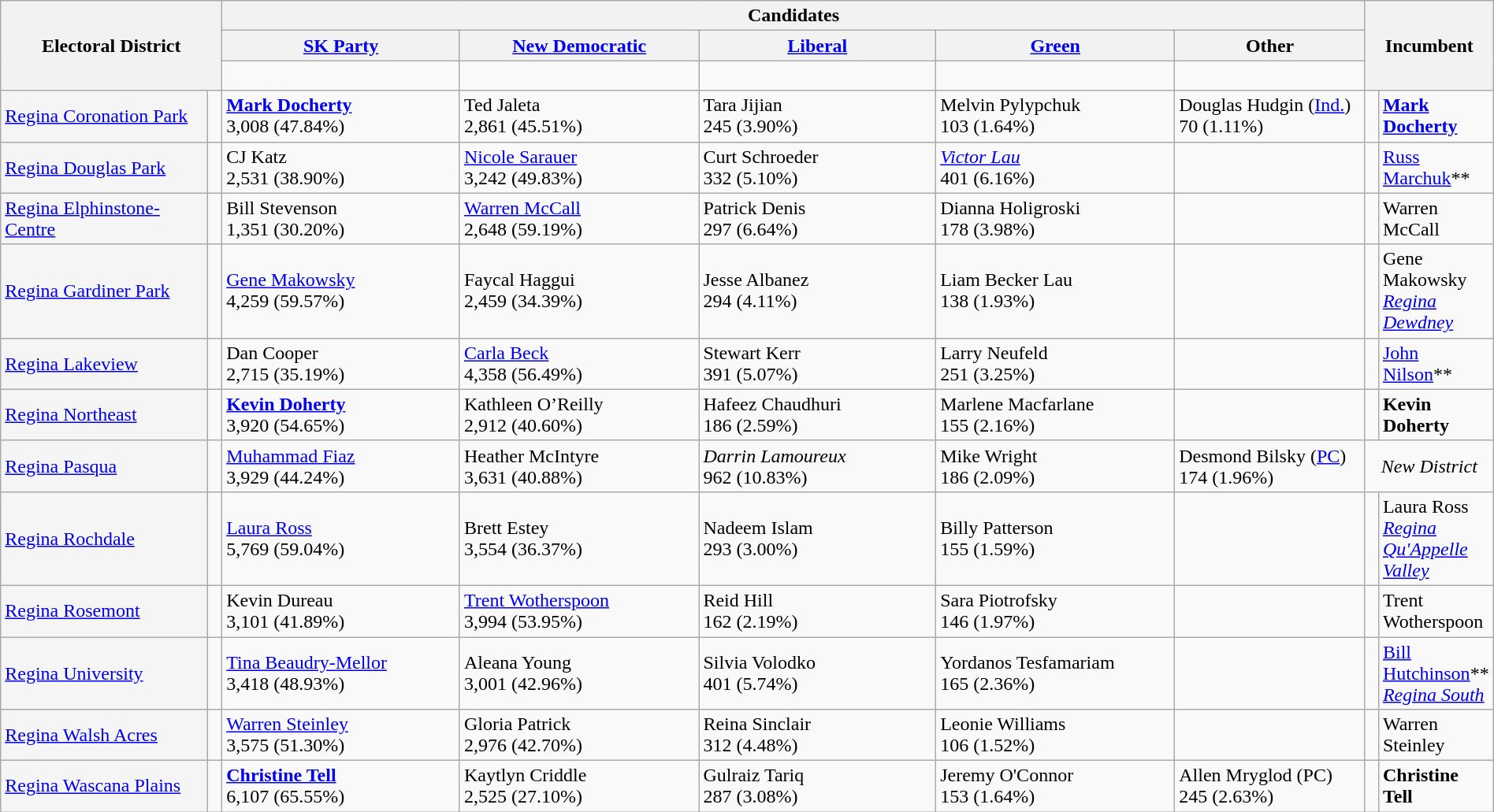<table class="wikitable" style="width:100%;">
<tr>
<th style="width:16%;" rowspan="3" colspan="2">Electoral District</th>
<th colspan=5>Candidates</th>
<th style="width:14%;" rowspan="3" colspan="3">Incumbent</th>
</tr>
<tr>
<th style="width:17.5%;"><a href='#'>SK Party</a></th>
<th style="width:17.5%;"><a href='#'>New Democratic</a></th>
<th style="width:17.5%;"><a href='#'>Liberal</a></th>
<th style="width:17.5%;"><a href='#'>Green</a></th>
<th style="width:17.5%;">Other</th>
</tr>
<tr>
<td width=17.5% > </td>
<td width=17.5% > </td>
<td width=17.5% > </td>
<td width=17.5% > </td>
<td width=17.5% > </td>
</tr>
<tr>
<td style="background:whitesmoke;"><a href='#'>Regina Coronation Park</a></td>
<td> </td>
<td><strong><a href='#'>Mark Docherty</a></strong><br>3,008 (47.84%)</td>
<td>Ted Jaleta<br>2,861 (45.51%)</td>
<td>Tara Jijian<br>245 (3.90%)</td>
<td>Melvin Pylypchuk<br>103 (1.64%)</td>
<td>Douglas Hudgin (<a href='#'>Ind.</a>)<br>70 (1.11%)</td>
<td> </td>
<td><strong><a href='#'>Mark Docherty</a></strong></td>
</tr>
<tr>
<td style="background:whitesmoke;"><a href='#'>Regina Douglas Park</a></td>
<td> </td>
<td>CJ Katz<br>2,531 (38.90%)</td>
<td><a href='#'>Nicole Sarauer</a><br>3,242 (49.83%)</td>
<td>Curt Schroeder<br>332 (5.10%)</td>
<td><em><a href='#'>Victor Lau</a></em><br>401 (6.16%)</td>
<td></td>
<td> </td>
<td><a href='#'>Russ Marchuk</a>**</td>
</tr>
<tr>
<td style="background:whitesmoke;"><a href='#'>Regina Elphinstone-Centre</a></td>
<td> </td>
<td>Bill Stevenson<br>1,351 (30.20%)</td>
<td><a href='#'>Warren McCall</a><br>2,648 (59.19%)</td>
<td>Patrick Denis<br>297 (6.64%)</td>
<td>Dianna Holigroski<br>178 (3.98%)</td>
<td></td>
<td> </td>
<td>Warren McCall</td>
</tr>
<tr>
<td style="background:whitesmoke;"><a href='#'>Regina Gardiner Park</a></td>
<td> </td>
<td><a href='#'>Gene Makowsky</a><br>4,259 (59.57%)</td>
<td>Faycal Haggui<br>2,459 (34.39%)</td>
<td>Jesse Albanez<br>294 (4.11%)</td>
<td>Liam Becker Lau<br>138 (1.93%)</td>
<td></td>
<td> </td>
<td>Gene Makowsky <br><span><em><a href='#'>Regina Dewdney</a></em></span></td>
</tr>
<tr>
<td style="background:whitesmoke;"><a href='#'>Regina Lakeview</a></td>
<td> </td>
<td>Dan Cooper<br>2,715 (35.19%)</td>
<td><a href='#'>Carla Beck</a><br>4,358 (56.49%)</td>
<td>Stewart Kerr<br>391 (5.07%)</td>
<td>Larry Neufeld<br>251 (3.25%)</td>
<td></td>
<td> </td>
<td><a href='#'>John Nilson</a>**</td>
</tr>
<tr>
<td style="background:whitesmoke;"><a href='#'>Regina Northeast</a></td>
<td> </td>
<td><strong><a href='#'>Kevin Doherty</a></strong><br>3,920 (54.65%)</td>
<td>Kathleen O’Reilly<br>2,912 (40.60%)</td>
<td>Hafeez Chaudhuri<br>186 (2.59%)</td>
<td>Marlene Macfarlane<br>155 (2.16%)</td>
<td></td>
<td> </td>
<td><strong>Kevin Doherty</strong></td>
</tr>
<tr>
<td style="background:whitesmoke;"><a href='#'>Regina Pasqua</a></td>
<td> </td>
<td><a href='#'>Muhammad Fiaz</a><br>3,929 (44.24%)</td>
<td>Heather McIntyre<br>3,631 (40.88%)</td>
<td><em>Darrin Lamoureux</em><br>962 (10.83%)</td>
<td>Mike Wright<br>186 (2.09%)</td>
<td>Desmond Bilsky (<a href='#'>PC</a>)<br>174 (1.96%)</td>
<td style="text-align:center;" colspan=2><em>New District</em></td>
</tr>
<tr>
<td style="background:whitesmoke;"><a href='#'>Regina Rochdale</a></td>
<td> </td>
<td><a href='#'>Laura Ross</a><br>5,769 (59.04%)</td>
<td>Brett Estey<br>3,554 (36.37%)</td>
<td>Nadeem Islam<br>293 (3.00%)</td>
<td>Billy Patterson<br>155 (1.59%)</td>
<td></td>
<td> </td>
<td>Laura Ross<br><span><em><a href='#'>Regina Qu'Appelle Valley</a></em></span></td>
</tr>
<tr>
<td style="background:whitesmoke;"><a href='#'>Regina Rosemont</a></td>
<td> </td>
<td>Kevin Dureau<br>3,101 (41.89%)</td>
<td><a href='#'>Trent Wotherspoon</a><br>3,994 (53.95%)</td>
<td>Reid Hill<br>162 (2.19%)</td>
<td>Sara Piotrofsky<br>146 (1.97%)</td>
<td></td>
<td> </td>
<td>Trent Wotherspoon</td>
</tr>
<tr>
<td style="background:whitesmoke;"><a href='#'>Regina University</a></td>
<td> </td>
<td><a href='#'>Tina Beaudry-Mellor</a><br>3,418 (48.93%)</td>
<td>Aleana Young<br>3,001 (42.96%)</td>
<td>Silvia Volodko<br>401 (5.74%)</td>
<td>Yordanos Tesfamariam<br>165 (2.36%)</td>
<td></td>
<td> </td>
<td><a href='#'>Bill Hutchinson</a>**<br><span><em><a href='#'>Regina South</a></em></span></td>
</tr>
<tr>
<td style="background:whitesmoke;"><a href='#'>Regina Walsh Acres</a></td>
<td> </td>
<td><a href='#'>Warren Steinley</a><br>3,575 (51.30%)</td>
<td>Gloria Patrick<br>2,976 (42.70%)</td>
<td>Reina Sinclair<br>312 (4.48%)</td>
<td>Leonie Williams<br>106 (1.52%)</td>
<td></td>
<td> </td>
<td>Warren Steinley</td>
</tr>
<tr>
<td style="background:whitesmoke;"><a href='#'>Regina Wascana Plains</a></td>
<td> </td>
<td><strong><a href='#'>Christine Tell</a></strong><br>6,107 (65.55%)</td>
<td>Kaytlyn Criddle<br>2,525 (27.10%)</td>
<td>Gulraiz Tariq<br>287 (3.08%)</td>
<td>Jeremy O'Connor<br>153 (1.64%)</td>
<td>Allen Mryglod (PC)<br>245 (2.63%)</td>
<td> </td>
<td><strong>Christine Tell</strong></td>
</tr>
</table>
